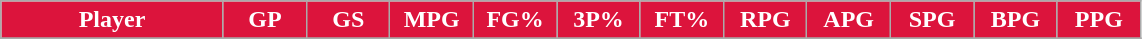<table class="wikitable sortable" style="text-align:center;">
<tr>
<th style="background:#DC143C;color:white;" width="16%">Player</th>
<th style="background:#DC143C;color:white;" width="6%">GP</th>
<th style="background:#DC143C;color:white;" width="6%">GS</th>
<th style="background:#DC143C;color:white;" width="6%">MPG</th>
<th style="background:#DC143C;color:white;" width="6%">FG%</th>
<th style="background:#DC143C;color:white;" width="6%">3P%</th>
<th style="background:#DC143C;color:white;" width="6%">FT%</th>
<th style="background:#DC143C;color:white;" width="6%">RPG</th>
<th style="background:#DC143C;color:white;" width="6%">APG</th>
<th style="background:#DC143C;color:white;" width="6%">SPG</th>
<th style="background:#DC143C;color:white;" width="6%">BPG</th>
<th style="background:#DC143C;color:white;" width="6%">PPG</th>
</tr>
<tr>
</tr>
</table>
